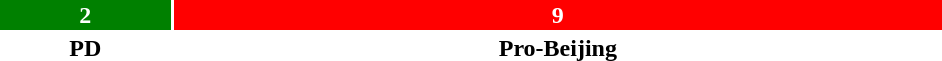<table style="width:50%; text-align:center;">
<tr style="color:white;">
<td style="background:green; width:18.18%;"><strong>2</strong></td>
<td style="background:red; width:81.82%;"><strong>9</strong></td>
</tr>
<tr>
<td><span><strong>PD</strong></span></td>
<td><span><strong>Pro-Beijing</strong></span></td>
</tr>
</table>
